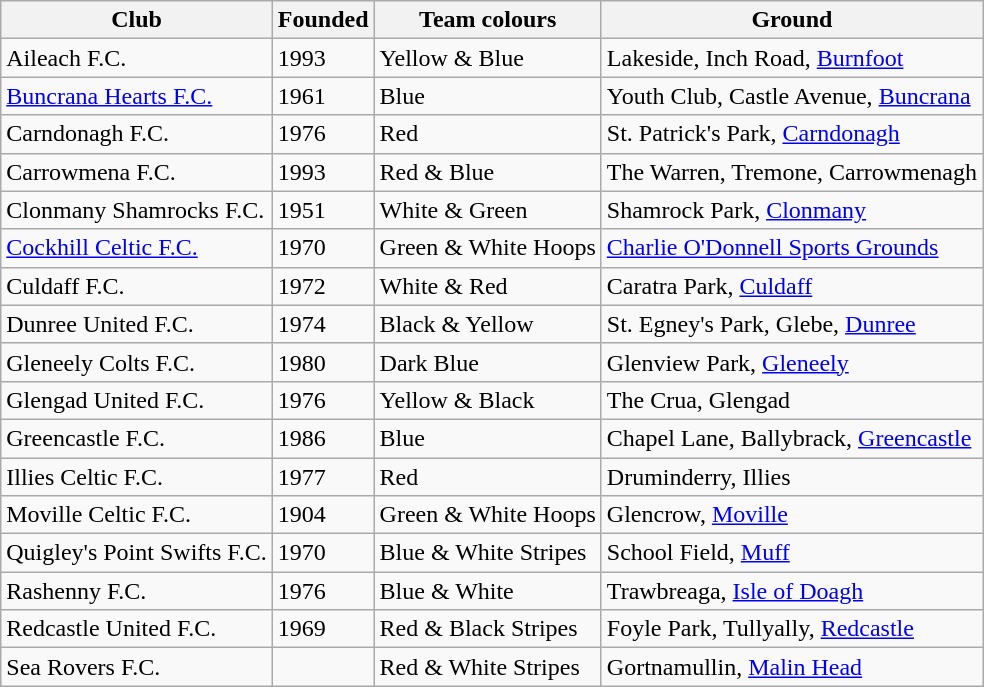<table class="wikitable" style="float:left">
<tr>
<th>Club</th>
<th>Founded</th>
<th>Team colours</th>
<th>Ground</th>
</tr>
<tr>
<td>Aileach F.C.</td>
<td>1993</td>
<td>Yellow & Blue</td>
<td>Lakeside, Inch Road, <a href='#'>Burnfoot</a></td>
</tr>
<tr>
<td><a href='#'>Buncrana Hearts F.C.</a></td>
<td>1961</td>
<td>Blue</td>
<td>Youth Club, Castle Avenue, <a href='#'>Buncrana</a></td>
</tr>
<tr>
<td>Carndonagh F.C.</td>
<td>1976</td>
<td>Red</td>
<td>St. Patrick's Park, <a href='#'>Carndonagh</a></td>
</tr>
<tr>
<td>Carrowmena F.C.</td>
<td>1993</td>
<td>Red & Blue</td>
<td>The Warren, Tremone, Carrowmenagh</td>
</tr>
<tr>
<td>Clonmany Shamrocks F.C.</td>
<td>1951</td>
<td>White & Green</td>
<td>Shamrock Park, <a href='#'>Clonmany</a></td>
</tr>
<tr>
<td><a href='#'>Cockhill Celtic F.C.</a></td>
<td>1970</td>
<td>Green & White Hoops</td>
<td><a href='#'>Charlie O'Donnell Sports Grounds</a></td>
</tr>
<tr>
<td>Culdaff F.C.</td>
<td>1972</td>
<td>White & Red</td>
<td>Caratra Park, <a href='#'>Culdaff</a></td>
</tr>
<tr>
<td>Dunree United F.C.</td>
<td>1974</td>
<td>Black & Yellow</td>
<td>St. Egney's Park, Glebe, <a href='#'>Dunree</a></td>
</tr>
<tr>
<td>Gleneely Colts F.C.</td>
<td>1980</td>
<td>Dark Blue</td>
<td>Glenview Park, <a href='#'>Gleneely</a></td>
</tr>
<tr>
<td>Glengad United F.C.</td>
<td>1976</td>
<td>Yellow & Black</td>
<td>The Crua, Glengad</td>
</tr>
<tr>
<td>Greencastle F.C.</td>
<td>1986</td>
<td>Blue</td>
<td>Chapel Lane, Ballybrack, <a href='#'>Greencastle</a></td>
</tr>
<tr>
<td>Illies Celtic F.C.</td>
<td>1977</td>
<td>Red</td>
<td>Druminderry, Illies</td>
</tr>
<tr>
<td>Moville Celtic F.C.</td>
<td>1904</td>
<td>Green & White Hoops</td>
<td>Glencrow, <a href='#'>Moville</a></td>
</tr>
<tr>
<td>Quigley's Point Swifts F.C.</td>
<td>1970</td>
<td>Blue & White Stripes</td>
<td>School Field, <a href='#'>Muff</a></td>
</tr>
<tr>
<td>Rashenny F.C.</td>
<td>1976</td>
<td>Blue & White</td>
<td>Trawbreaga, <a href='#'>Isle of Doagh</a></td>
</tr>
<tr>
<td>Redcastle United F.C.</td>
<td>1969</td>
<td>Red & Black Stripes</td>
<td>Foyle Park, Tullyally, <a href='#'>Redcastle</a></td>
</tr>
<tr>
<td>Sea Rovers F.C.</td>
<td></td>
<td>Red & White Stripes</td>
<td>Gortnamullin, <a href='#'>Malin Head</a></td>
</tr>
</table>
